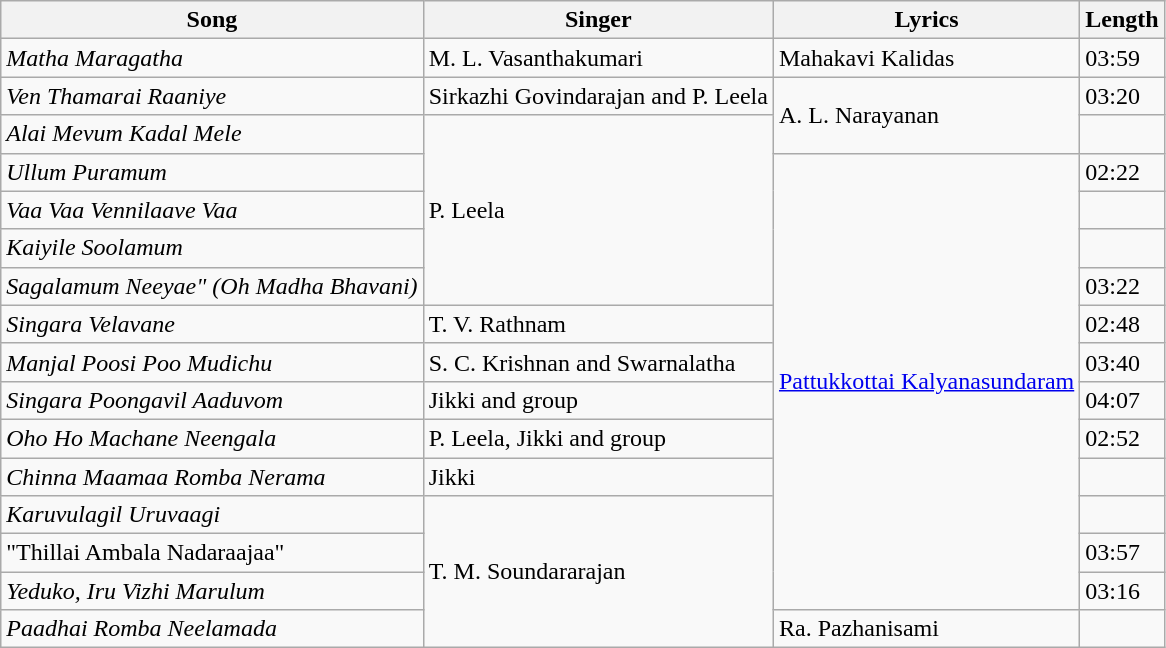<table class="wikitable">
<tr>
<th>Song</th>
<th>Singer</th>
<th>Lyrics</th>
<th>Length</th>
</tr>
<tr>
<td><em>Matha Maragatha</em></td>
<td>M. L. Vasanthakumari</td>
<td>Mahakavi Kalidas</td>
<td>03:59</td>
</tr>
<tr>
<td><em>Ven Thamarai Raaniye</em></td>
<td>Sirkazhi Govindarajan and P. Leela</td>
<td rowspan=2>A. L. Narayanan</td>
<td>03:20</td>
</tr>
<tr>
<td><em>Alai Mevum Kadal Mele</em></td>
<td rowspan=5>P. Leela</td>
<td></td>
</tr>
<tr>
<td><em>Ullum Puramum</em></td>
<td rowspan=12><a href='#'>Pattukkottai Kalyanasundaram</a></td>
<td>02:22</td>
</tr>
<tr>
<td><em>Vaa Vaa Vennilaave Vaa</em></td>
<td></td>
</tr>
<tr>
<td><em>Kaiyile Soolamum</em></td>
<td></td>
</tr>
<tr>
<td><em>Sagalamum Neeyae" (Oh Madha Bhavani)</em></td>
<td>03:22</td>
</tr>
<tr>
<td><em>Singara Velavane</em></td>
<td>T. V. Rathnam</td>
<td>02:48</td>
</tr>
<tr>
<td><em>Manjal Poosi Poo Mudichu</em></td>
<td>S. C. Krishnan and Swarnalatha</td>
<td>03:40</td>
</tr>
<tr>
<td><em>Singara Poongavil Aaduvom</em></td>
<td>Jikki and group</td>
<td>04:07</td>
</tr>
<tr>
<td><em>Oho Ho Machane Neengala</em></td>
<td>P. Leela, Jikki and group</td>
<td>02:52</td>
</tr>
<tr>
<td><em>Chinna Maamaa Romba Nerama</em></td>
<td>Jikki</td>
<td></td>
</tr>
<tr>
<td><em>Karuvulagil Uruvaagi</em></td>
<td rowspan=4>T. M. Soundararajan</td>
<td></td>
</tr>
<tr>
<td>"Thillai Ambala Nadaraajaa"</td>
<td>03:57</td>
</tr>
<tr>
<td><em>Yeduko, Iru Vizhi Marulum</em></td>
<td>03:16</td>
</tr>
<tr>
<td><em>Paadhai Romba Neelamada</em></td>
<td>Ra. Pazhanisami</td>
<td></td>
</tr>
</table>
